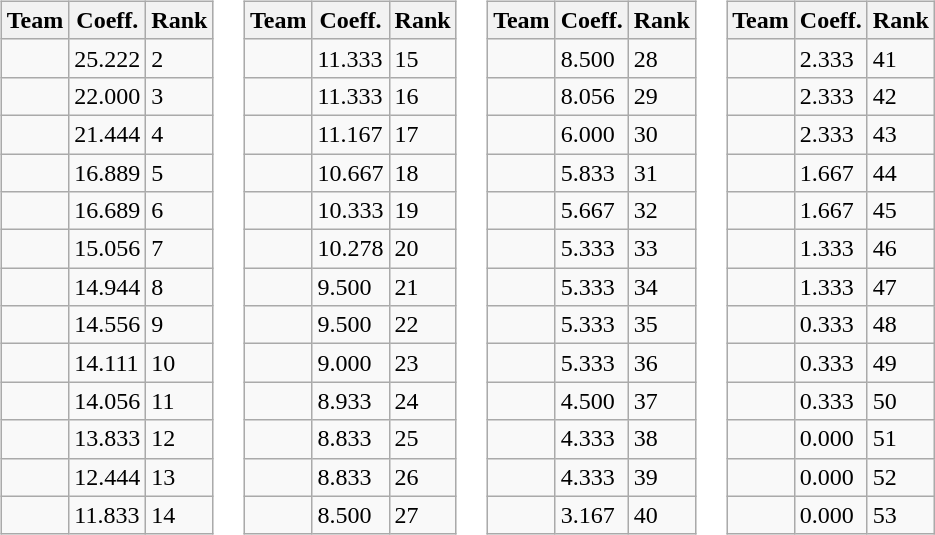<table>
<tr valign=top>
<td><br><table class="wikitable">
<tr>
<th>Team</th>
<th>Coeff.</th>
<th>Rank</th>
</tr>
<tr>
<td></td>
<td>25.222</td>
<td>2</td>
</tr>
<tr>
<td></td>
<td>22.000</td>
<td>3</td>
</tr>
<tr>
<td></td>
<td>21.444</td>
<td>4</td>
</tr>
<tr>
<td></td>
<td>16.889</td>
<td>5</td>
</tr>
<tr>
<td></td>
<td>16.689</td>
<td>6</td>
</tr>
<tr>
<td></td>
<td>15.056</td>
<td>7</td>
</tr>
<tr>
<td></td>
<td>14.944</td>
<td>8</td>
</tr>
<tr>
<td></td>
<td>14.556</td>
<td>9</td>
</tr>
<tr>
<td></td>
<td>14.111</td>
<td>10</td>
</tr>
<tr>
<td></td>
<td>14.056</td>
<td>11</td>
</tr>
<tr>
<td></td>
<td>13.833</td>
<td>12</td>
</tr>
<tr>
<td></td>
<td>12.444</td>
<td>13</td>
</tr>
<tr>
<td></td>
<td>11.833</td>
<td>14</td>
</tr>
</table>
</td>
<td><br><table class="wikitable">
<tr>
<th>Team</th>
<th>Coeff.</th>
<th>Rank</th>
</tr>
<tr>
<td></td>
<td>11.333</td>
<td>15</td>
</tr>
<tr>
<td></td>
<td>11.333</td>
<td>16</td>
</tr>
<tr>
<td></td>
<td>11.167</td>
<td>17</td>
</tr>
<tr>
<td></td>
<td>10.667</td>
<td>18</td>
</tr>
<tr>
<td></td>
<td>10.333</td>
<td>19</td>
</tr>
<tr>
<td></td>
<td>10.278</td>
<td>20</td>
</tr>
<tr>
<td></td>
<td>9.500</td>
<td>21</td>
</tr>
<tr>
<td></td>
<td>9.500</td>
<td>22</td>
</tr>
<tr>
<td></td>
<td>9.000</td>
<td>23</td>
</tr>
<tr>
<td></td>
<td>8.933</td>
<td>24</td>
</tr>
<tr>
<td></td>
<td>8.833</td>
<td>25</td>
</tr>
<tr>
<td></td>
<td>8.833</td>
<td>26</td>
</tr>
<tr>
<td></td>
<td>8.500</td>
<td>27</td>
</tr>
</table>
</td>
<td><br><table class="wikitable">
<tr>
<th>Team</th>
<th>Coeff.</th>
<th>Rank</th>
</tr>
<tr>
<td></td>
<td>8.500</td>
<td>28</td>
</tr>
<tr>
<td></td>
<td>8.056</td>
<td>29</td>
</tr>
<tr>
<td></td>
<td>6.000</td>
<td>30</td>
</tr>
<tr>
<td></td>
<td>5.833</td>
<td>31</td>
</tr>
<tr>
<td></td>
<td>5.667</td>
<td>32</td>
</tr>
<tr>
<td></td>
<td>5.333</td>
<td>33</td>
</tr>
<tr>
<td></td>
<td>5.333</td>
<td>34</td>
</tr>
<tr>
<td></td>
<td>5.333</td>
<td>35</td>
</tr>
<tr>
<td></td>
<td>5.333</td>
<td>36</td>
</tr>
<tr>
<td></td>
<td>4.500</td>
<td>37</td>
</tr>
<tr>
<td></td>
<td>4.333</td>
<td>38</td>
</tr>
<tr>
<td></td>
<td>4.333</td>
<td>39</td>
</tr>
<tr>
<td></td>
<td>3.167</td>
<td>40</td>
</tr>
</table>
</td>
<td><br><table class="wikitable">
<tr>
<th>Team</th>
<th>Coeff.</th>
<th>Rank</th>
</tr>
<tr>
<td></td>
<td>2.333</td>
<td>41</td>
</tr>
<tr>
<td></td>
<td>2.333</td>
<td>42</td>
</tr>
<tr>
<td></td>
<td>2.333</td>
<td>43</td>
</tr>
<tr>
<td></td>
<td>1.667</td>
<td>44</td>
</tr>
<tr>
<td></td>
<td>1.667</td>
<td>45</td>
</tr>
<tr>
<td></td>
<td>1.333</td>
<td>46</td>
</tr>
<tr>
<td></td>
<td>1.333</td>
<td>47</td>
</tr>
<tr>
<td></td>
<td>0.333</td>
<td>48</td>
</tr>
<tr>
<td></td>
<td>0.333</td>
<td>49</td>
</tr>
<tr>
<td></td>
<td>0.333</td>
<td>50</td>
</tr>
<tr>
<td></td>
<td>0.000</td>
<td>51</td>
</tr>
<tr>
<td></td>
<td>0.000</td>
<td>52</td>
</tr>
<tr>
<td></td>
<td>0.000</td>
<td>53</td>
</tr>
</table>
</td>
</tr>
</table>
